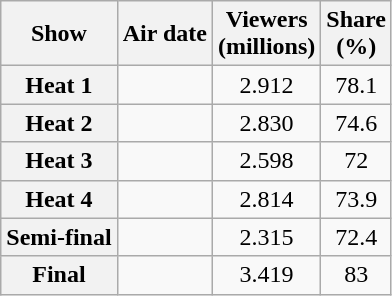<table class="wikitable plainrowheaders" style="text-align:center">
<tr>
<th class="unsortable">Show</th>
<th>Air date</th>
<th>Viewers<br>(millions)</th>
<th>Share<br>(%)</th>
</tr>
<tr>
<th scope="row">Heat 1</th>
<td></td>
<td>2.912</td>
<td>78.1</td>
</tr>
<tr>
<th scope="row">Heat 2</th>
<td></td>
<td>2.830</td>
<td>74.6</td>
</tr>
<tr>
<th scope="row">Heat 3</th>
<td></td>
<td>2.598</td>
<td>72</td>
</tr>
<tr>
<th scope="row">Heat 4</th>
<td></td>
<td>2.814</td>
<td>73.9</td>
</tr>
<tr>
<th scope="row">Semi-final</th>
<td></td>
<td>2.315</td>
<td>72.4</td>
</tr>
<tr>
<th scope="row">Final</th>
<td></td>
<td>3.419</td>
<td>83</td>
</tr>
</table>
